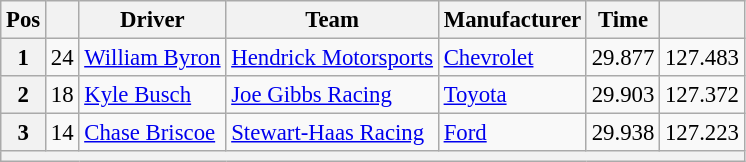<table class="wikitable" style="font-size:95%">
<tr>
<th>Pos</th>
<th></th>
<th>Driver</th>
<th>Team</th>
<th>Manufacturer</th>
<th>Time</th>
<th></th>
</tr>
<tr>
<th>1</th>
<td>24</td>
<td><a href='#'>William Byron</a></td>
<td><a href='#'>Hendrick Motorsports</a></td>
<td><a href='#'>Chevrolet</a></td>
<td>29.877</td>
<td>127.483</td>
</tr>
<tr>
<th>2</th>
<td>18</td>
<td><a href='#'>Kyle Busch</a></td>
<td><a href='#'>Joe Gibbs Racing</a></td>
<td><a href='#'>Toyota</a></td>
<td>29.903</td>
<td>127.372</td>
</tr>
<tr>
<th>3</th>
<td>14</td>
<td><a href='#'>Chase Briscoe</a></td>
<td><a href='#'>Stewart-Haas Racing</a></td>
<td><a href='#'>Ford</a></td>
<td>29.938</td>
<td>127.223</td>
</tr>
<tr>
<th colspan="7"></th>
</tr>
</table>
